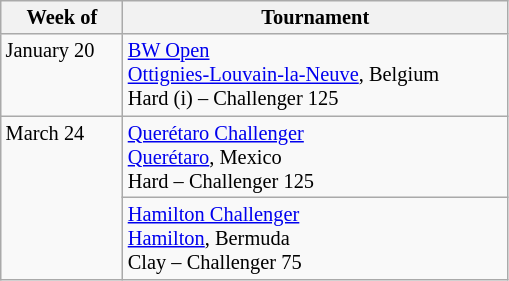<table class=wikitable style=font-size:85%>
<tr>
<th width=75>Week of</th>
<th width=250>Tournament</th>
</tr>
<tr style="vertical-align:top">
<td>January 20</td>
<td><a href='#'>BW Open</a><br><a href='#'>Ottignies-Louvain-la-Neuve</a>, Belgium <br> Hard (i) – Challenger 125</td>
</tr>
<tr style="vertical-align:top">
<td rowspan=2>March 24</td>
<td><a href='#'>Querétaro Challenger</a><br><a href='#'>Querétaro</a>, Mexico <br> Hard – Challenger 125</td>
</tr>
<tr style="vertical-align:top">
<td><a href='#'>Hamilton Challenger</a><br><a href='#'>Hamilton</a>, Bermuda <br> Clay – Challenger 75</td>
</tr>
</table>
